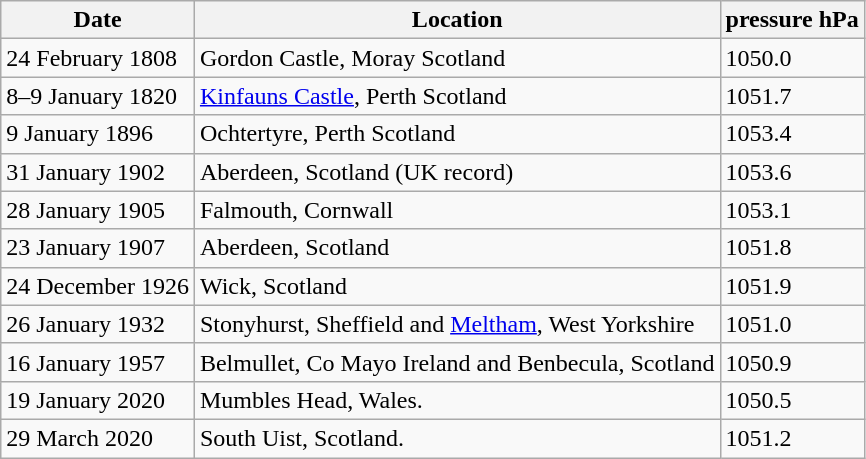<table class="wikitable sortable">
<tr>
<th>Date</th>
<th class="unsortable">Location</th>
<th>pressure hPa</th>
</tr>
<tr>
<td>24 February 1808</td>
<td>Gordon Castle, Moray Scotland</td>
<td>1050.0</td>
</tr>
<tr>
<td>8–9 January 1820</td>
<td><a href='#'>Kinfauns Castle</a>, Perth Scotland</td>
<td>1051.7</td>
</tr>
<tr>
<td>9 January 1896</td>
<td>Ochtertyre, Perth Scotland</td>
<td>1053.4</td>
</tr>
<tr>
<td>31 January 1902</td>
<td>Aberdeen, Scotland (UK record)</td>
<td>1053.6</td>
</tr>
<tr>
<td>28 January 1905</td>
<td>Falmouth, Cornwall</td>
<td>1053.1</td>
</tr>
<tr>
<td>23 January 1907</td>
<td>Aberdeen, Scotland</td>
<td>1051.8</td>
</tr>
<tr>
<td>24 December 1926</td>
<td>Wick, Scotland</td>
<td>1051.9</td>
</tr>
<tr>
<td>26 January 1932</td>
<td>Stonyhurst, Sheffield and <a href='#'>Meltham</a>, West Yorkshire</td>
<td>1051.0</td>
</tr>
<tr>
<td>16 January 1957</td>
<td>Belmullet, Co Mayo Ireland and Benbecula, Scotland</td>
<td>1050.9</td>
</tr>
<tr>
<td>19 January 2020</td>
<td>Mumbles Head, Wales.</td>
<td>1050.5</td>
</tr>
<tr>
<td>29 March 2020</td>
<td>South Uist, Scotland.</td>
<td>1051.2</td>
</tr>
</table>
